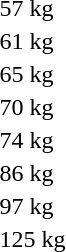<table>
<tr>
<td>57 kg<br></td>
<td></td>
<td></td>
<td></td>
</tr>
<tr>
<td>61 kg<br></td>
<td></td>
<td></td>
<td></td>
</tr>
<tr>
<td>65 kg<br></td>
<td></td>
<td></td>
<td></td>
</tr>
<tr>
<td>70 kg<br></td>
<td></td>
<td></td>
<td></td>
</tr>
<tr>
<td rowspan=2>74 kg<br></td>
<td rowspan=2></td>
<td rowspan=2></td>
<td></td>
</tr>
<tr>
<td></td>
</tr>
<tr>
<td rowspan=2>86 kg<br></td>
<td rowspan=2></td>
<td rowspan=2></td>
<td></td>
</tr>
<tr>
<td></td>
</tr>
<tr>
<td>97 kg<br></td>
<td></td>
<td></td>
<td></td>
</tr>
<tr>
<td>125 kg<br></td>
<td></td>
<td></td>
<td></td>
</tr>
</table>
